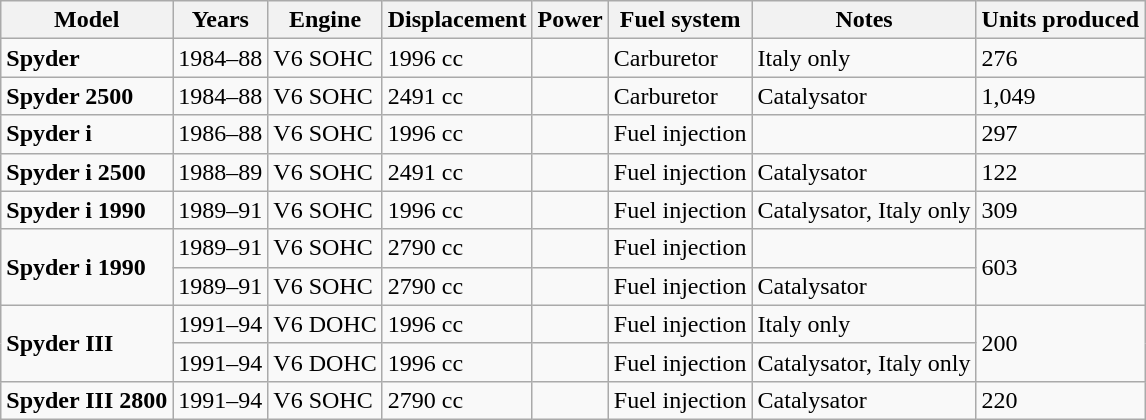<table class="wikitable">
<tr>
<th>Model</th>
<th>Years</th>
<th>Engine</th>
<th>Displacement</th>
<th>Power</th>
<th>Fuel system</th>
<th>Notes</th>
<th>Units produced</th>
</tr>
<tr>
<td><strong>Spyder </strong></td>
<td>1984–88</td>
<td>V6 SOHC</td>
<td>1996 cc</td>
<td></td>
<td>Carburetor</td>
<td>Italy only</td>
<td>276</td>
</tr>
<tr>
<td><strong>Spyder 2500</strong></td>
<td>1984–88</td>
<td>V6 SOHC</td>
<td>2491 cc</td>
<td></td>
<td>Carburetor</td>
<td>Catalysator</td>
<td>1,049</td>
</tr>
<tr>
<td><strong>Spyder i</strong></td>
<td>1986–88</td>
<td>V6 SOHC</td>
<td>1996 cc</td>
<td></td>
<td>Fuel injection</td>
<td></td>
<td>297</td>
</tr>
<tr>
<td><strong>Spyder i 2500</strong></td>
<td>1988–89</td>
<td>V6 SOHC</td>
<td>2491 cc</td>
<td></td>
<td>Fuel injection</td>
<td>Catalysator</td>
<td>122</td>
</tr>
<tr>
<td><strong>Spyder i 1990</strong></td>
<td>1989–91</td>
<td>V6 SOHC</td>
<td>1996 cc</td>
<td></td>
<td>Fuel injection</td>
<td>Catalysator, Italy only</td>
<td>309</td>
</tr>
<tr>
<td rowspan="2"><strong>Spyder i 1990</strong></td>
<td>1989–91</td>
<td>V6 SOHC</td>
<td>2790 cc</td>
<td></td>
<td>Fuel injection</td>
<td></td>
<td rowspan="2">603</td>
</tr>
<tr>
<td>1989–91</td>
<td>V6 SOHC</td>
<td>2790 cc</td>
<td></td>
<td>Fuel injection</td>
<td>Catalysator</td>
</tr>
<tr>
<td rowspan="2"><strong>Spyder III</strong></td>
<td>1991–94</td>
<td>V6 DOHC</td>
<td>1996 cc</td>
<td></td>
<td>Fuel injection</td>
<td>Italy only</td>
<td rowspan="2">200</td>
</tr>
<tr>
<td>1991–94</td>
<td>V6 DOHC</td>
<td>1996 cc</td>
<td></td>
<td>Fuel injection</td>
<td>Catalysator, Italy only</td>
</tr>
<tr>
<td><strong>Spyder III 2800</strong></td>
<td>1991–94</td>
<td>V6 SOHC</td>
<td>2790 cc</td>
<td></td>
<td>Fuel injection</td>
<td>Catalysator</td>
<td>220</td>
</tr>
</table>
